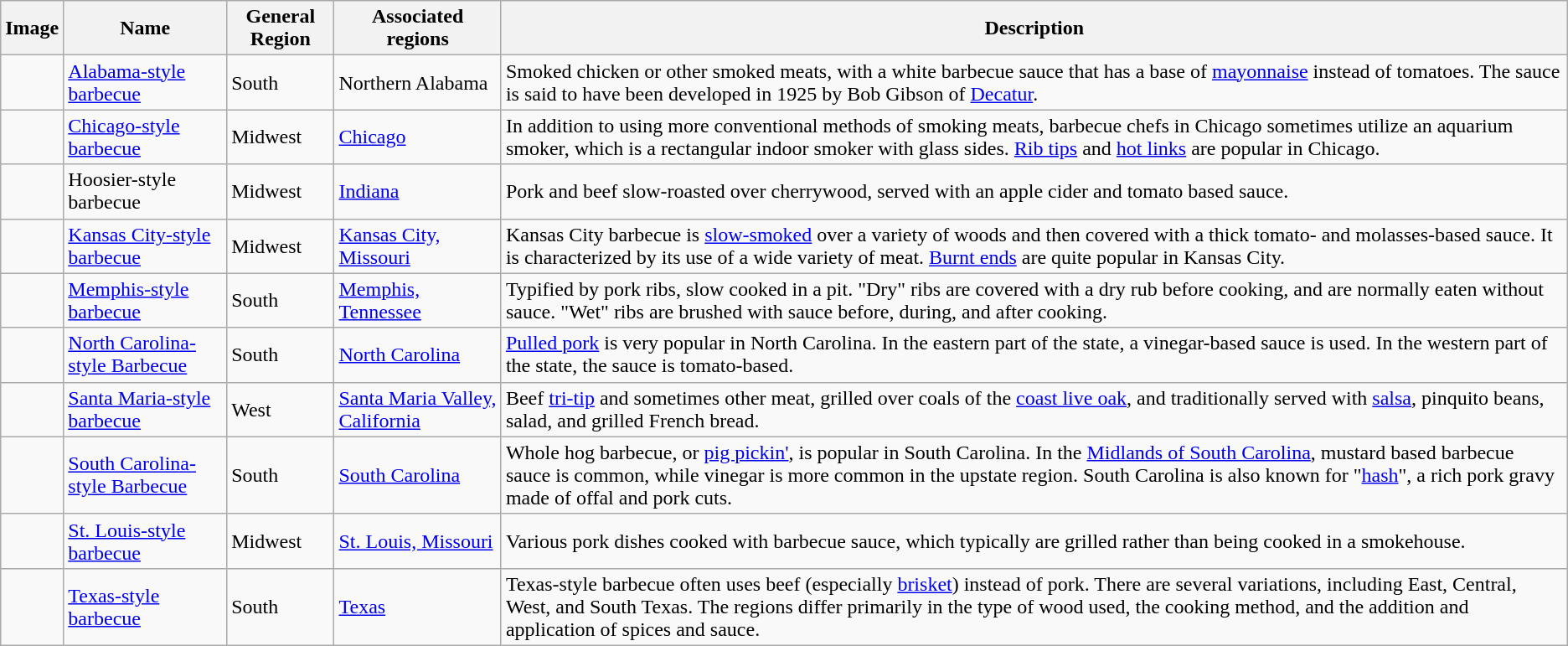<table class="wikitable sortable">
<tr>
<th class="unsortable">Image</th>
<th>Name</th>
<th>General Region</th>
<th>Associated regions</th>
<th class="unsortable">Description</th>
</tr>
<tr>
<td></td>
<td><a href='#'>Alabama-style barbecue</a></td>
<td>South</td>
<td>Northern Alabama</td>
<td>Smoked chicken or other smoked meats, with a white barbecue sauce that has a base of <a href='#'>mayonnaise</a> instead of tomatoes. The sauce is said to have been developed in 1925 by Bob Gibson of <a href='#'>Decatur</a>.</td>
</tr>
<tr>
<td></td>
<td><a href='#'>Chicago-style barbecue</a></td>
<td>Midwest</td>
<td><a href='#'>Chicago</a></td>
<td>In addition to using more conventional methods of smoking meats, barbecue chefs in Chicago sometimes utilize an aquarium smoker, which is a rectangular indoor smoker with glass sides. <a href='#'>Rib tips</a> and <a href='#'>hot links</a> are popular in Chicago.</td>
</tr>
<tr>
<td></td>
<td>Hoosier-style barbecue</td>
<td>Midwest</td>
<td><a href='#'>Indiana</a></td>
<td>Pork and beef slow-roasted over cherrywood, served with an apple cider and tomato based sauce.</td>
</tr>
<tr>
<td></td>
<td><a href='#'>Kansas City-style barbecue</a></td>
<td>Midwest</td>
<td><a href='#'>Kansas City, Missouri</a></td>
<td>Kansas City barbecue is <a href='#'>slow-smoked</a> over a variety of woods and then covered with a thick tomato- and molasses-based sauce.  It is characterized by its use of a wide variety of meat. <a href='#'>Burnt ends</a> are quite popular in Kansas City.</td>
</tr>
<tr>
<td></td>
<td><a href='#'>Memphis-style barbecue</a></td>
<td>South</td>
<td><a href='#'>Memphis, Tennessee</a></td>
<td>Typified by pork ribs, slow cooked in a pit. "Dry" ribs are covered with a dry rub before cooking, and are normally eaten without sauce. "Wet" ribs are brushed with sauce before, during, and after cooking.</td>
</tr>
<tr>
<td></td>
<td><a href='#'>North Carolina-style Barbecue</a></td>
<td>South</td>
<td><a href='#'>North Carolina</a></td>
<td><a href='#'>Pulled pork</a> is very popular in North Carolina.  In the eastern part of the state, a vinegar-based sauce is used. In the western part of the state, the sauce is tomato-based.</td>
</tr>
<tr>
<td></td>
<td><a href='#'>Santa Maria-style barbecue</a></td>
<td>West</td>
<td><a href='#'>Santa Maria Valley, California</a></td>
<td>Beef <a href='#'>tri-tip</a> and sometimes other meat, grilled over coals of the <a href='#'>coast live oak</a>, and traditionally served with <a href='#'>salsa</a>, pinquito beans, salad, and grilled French bread.</td>
</tr>
<tr>
<td></td>
<td><a href='#'>South Carolina-style Barbecue</a></td>
<td>South</td>
<td><a href='#'>South Carolina</a></td>
<td>Whole hog barbecue, or <a href='#'>pig pickin'</a>, is popular in South Carolina. In the <a href='#'>Midlands of South Carolina</a>, mustard based barbecue sauce is common, while vinegar is more common in the upstate region. South Carolina is also known for "<a href='#'>hash</a>", a rich pork gravy made of offal and pork cuts.</td>
</tr>
<tr>
<td></td>
<td><a href='#'>St. Louis-style barbecue</a></td>
<td>Midwest</td>
<td><a href='#'>St. Louis, Missouri</a></td>
<td>Various pork dishes cooked with barbecue sauce, which typically are grilled rather than being cooked in a smokehouse.</td>
</tr>
<tr>
<td></td>
<td><a href='#'>Texas-style barbecue</a></td>
<td>South</td>
<td><a href='#'>Texas</a></td>
<td>Texas-style barbecue often uses beef (especially <a href='#'>brisket</a>) instead of pork.  There are several variations, including East, Central, West, and South Texas. The regions differ primarily in the type of wood used, the cooking method, and the addition and application of spices and sauce.</td>
</tr>
</table>
